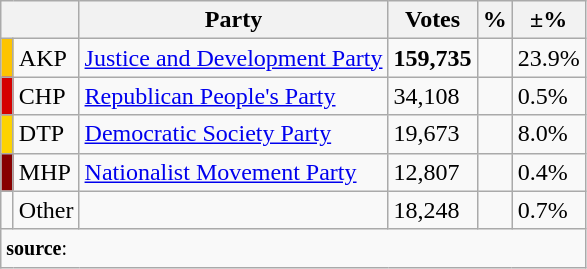<table class="wikitable">
<tr>
<th colspan="2"></th>
<th>Party</th>
<th>Votes</th>
<th>%</th>
<th>±%</th>
</tr>
<tr align="left">
<td bgcolor="#FDC400" width="1"></td>
<td>AKP</td>
<td><a href='#'>Justice and Development Party</a></td>
<td><strong>159,735</strong></td>
<td><strong></strong></td>
<td> 23.9%</td>
</tr>
<tr align="left">
<td bgcolor="#D50000" width="1"></td>
<td>CHP</td>
<td><a href='#'>Republican People's Party</a></td>
<td>34,108</td>
<td></td>
<td> 0.5%</td>
</tr>
<tr>
<td bgcolor="#FDD300" width="1"></td>
<td>DTP</td>
<td><a href='#'>Democratic Society Party</a></td>
<td>19,673</td>
<td></td>
<td> 8.0%</td>
</tr>
<tr>
<td bgcolor="#870000" width="1"></td>
<td>MHP</td>
<td><a href='#'>Nationalist Movement Party</a></td>
<td>12,807</td>
<td></td>
<td> 0.4%</td>
</tr>
<tr>
<td></td>
<td>Other</td>
<td></td>
<td>18,248</td>
<td></td>
<td> 0.7%</td>
</tr>
<tr>
<td colspan="9" align="left"><small><strong>source</strong>: </small></td>
</tr>
</table>
